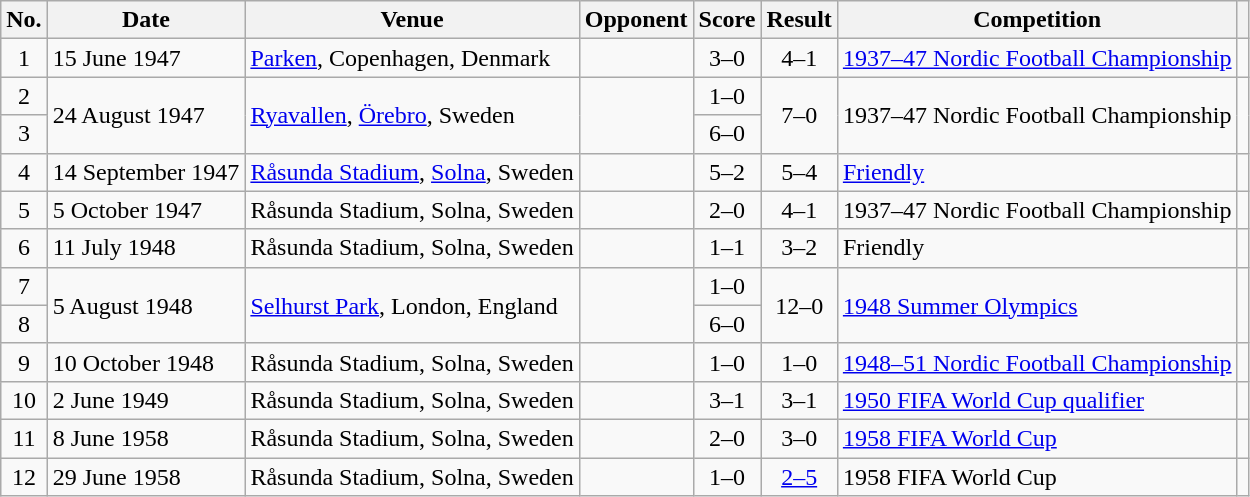<table class="wikitable sortable">
<tr>
<th scope="col">No.</th>
<th scope="col">Date</th>
<th scope="col">Venue</th>
<th scope="col">Opponent</th>
<th scope="col">Score</th>
<th scope="col">Result</th>
<th scope="col">Competition</th>
<th class="unsortable" scope="col"></th>
</tr>
<tr>
<td align="center">1</td>
<td>15 June 1947</td>
<td><a href='#'>Parken</a>, Copenhagen, Denmark</td>
<td></td>
<td align="center">3–0</td>
<td align="center">4–1</td>
<td><a href='#'>1937–47 Nordic Football Championship</a></td>
<td></td>
</tr>
<tr>
<td align="center">2</td>
<td rowspan="2">24 August 1947</td>
<td rowspan="2"><a href='#'>Ryavallen</a>, <a href='#'>Örebro</a>, Sweden</td>
<td rowspan="2"></td>
<td align="center">1–0</td>
<td rowspan="2"align="center">7–0</td>
<td rowspan="2">1937–47 Nordic Football Championship</td>
<td rowspan="2"></td>
</tr>
<tr>
<td align="center">3</td>
<td align="center">6–0</td>
</tr>
<tr>
<td align="center">4</td>
<td>14 September 1947</td>
<td><a href='#'>Råsunda Stadium</a>, <a href='#'>Solna</a>, Sweden</td>
<td></td>
<td align="center">5–2</td>
<td align="center">5–4</td>
<td><a href='#'>Friendly</a></td>
<td></td>
</tr>
<tr>
<td align="center">5</td>
<td>5 October 1947</td>
<td>Råsunda Stadium, Solna, Sweden</td>
<td></td>
<td align="center">2–0</td>
<td align="center">4–1</td>
<td>1937–47 Nordic Football Championship</td>
<td></td>
</tr>
<tr>
<td align="center">6</td>
<td>11 July 1948</td>
<td>Råsunda Stadium, Solna, Sweden</td>
<td></td>
<td align="center">1–1</td>
<td align="center">3–2</td>
<td>Friendly</td>
<td></td>
</tr>
<tr>
<td align="center">7</td>
<td rowspan="2">5 August 1948</td>
<td rowspan="2"><a href='#'>Selhurst Park</a>, London, England</td>
<td rowspan="2"></td>
<td align="center">1–0</td>
<td rowspan="2" align="center">12–0</td>
<td rowspan="2"><a href='#'>1948 Summer Olympics</a></td>
<td rowspan="2"></td>
</tr>
<tr>
<td align="center">8</td>
<td align="center">6–0</td>
</tr>
<tr>
<td align="center">9</td>
<td>10 October 1948</td>
<td>Råsunda Stadium, Solna, Sweden</td>
<td></td>
<td align="center">1–0</td>
<td align="center">1–0</td>
<td><a href='#'>1948–51 Nordic Football Championship</a></td>
<td></td>
</tr>
<tr>
<td align="center">10</td>
<td>2 June 1949</td>
<td>Råsunda Stadium, Solna, Sweden</td>
<td></td>
<td align="center">3–1</td>
<td align="center">3–1</td>
<td><a href='#'>1950 FIFA World Cup qualifier</a></td>
<td></td>
</tr>
<tr>
<td align="center">11</td>
<td>8 June 1958</td>
<td>Råsunda Stadium, Solna, Sweden</td>
<td></td>
<td align="center">2–0</td>
<td align="center">3–0</td>
<td><a href='#'>1958 FIFA World Cup</a></td>
<td></td>
</tr>
<tr>
<td align="center">12</td>
<td>29 June 1958</td>
<td>Råsunda Stadium, Solna, Sweden</td>
<td></td>
<td align="center">1–0</td>
<td align="center"><a href='#'>2–5</a></td>
<td>1958 FIFA World Cup</td>
<td></td>
</tr>
</table>
